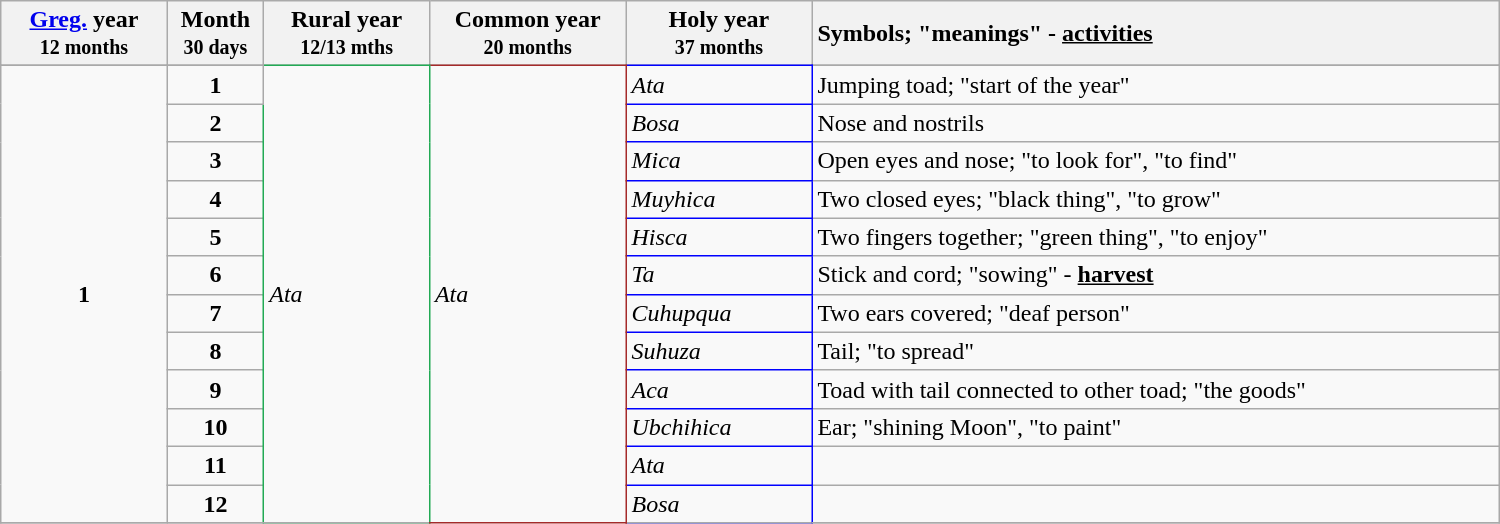<table class="wikitable" width=1000 align=right font-size=S>
<tr>
<th style="width: 120px; text-align: center;"><a href='#'>Greg.</a> year<br><small>12 months</small></th>
<th style="width: 60px; text-align: center;">Month<br><small>30 days</small></th>
<th style="width: 120px; text-align: center;">Rural year<br><small>12/13 mths</small></th>
<th style="width: 140px; text-align: center;">Common year<br><small>20 months</small></th>
<th style="width: 130px; text-align: center;">Holy year<br><small>37 months</small></th>
<th style="width: 550px; text-align: left;">Symbols; "meanings" - <u>activities</u></th>
</tr>
<tr>
</tr>
<tr style="text-align: center;">
<td style="border: 1px solid darkgray; text-align: center;" rowspan=12 valign=center><strong>1</strong></td>
<td style="border: 1px solid darkgray; text-align: center;"><strong>1</strong></td>
<td style="border: 1px solid #22AA55; text-align: left;" rowspan=12 valign=center><em>Ata</em></td>
<td style="border: 1px solid brown; text-align: left;"   rowspan=20 valign=center><em>Ata</em></td>
<td style="border: 1px solid blue; text-align: left;"><em>Ata</em></td>
<td style="border: 1px solid darkgray; text-align: left;">Jumping toad; "start of the year"</td>
</tr>
<tr>
<td style="border: 1px solid darkgray; text-align: center;"><strong>2</strong></td>
<td style="border: 1px solid blue; text-align: left;"><em>Bosa</em></td>
<td style="border: 1px solid darkgray; text-align: left;">Nose and nostrils</td>
</tr>
<tr>
<td style="border: 1px solid darkgray; text-align: center;"><strong>3</strong></td>
<td style="border: 1px solid blue; text-align: left;"><em>Mica</em></td>
<td style="border: 1px solid darkgray; text-align: left;">Open eyes and nose; "to look for", "to find"</td>
</tr>
<tr>
<td style="border: 1px solid darkgray; text-align: center;"><strong>4</strong></td>
<td style="border: 1px solid blue; text-align: left;"><em>Muyhica</em></td>
<td style="border: 1px solid darkgray; text-align: left;">Two closed eyes; "black thing", "to grow"</td>
</tr>
<tr>
<td style="border: 1px solid darkgray; text-align: center;"><strong>5</strong></td>
<td style="border: 1px solid blue; text-align: left;"><em>Hisca</em></td>
<td style="border: 1px solid darkgray; text-align: left;">Two fingers together; "green thing", "to enjoy"</td>
</tr>
<tr>
<td style="border: 1px solid darkgray; text-align: center;"><strong>6</strong></td>
<td style="border: 1px solid blue; text-align: left;"><em>Ta</em></td>
<td style="border: 1px solid darkgray; text-align: left;">Stick and cord; "sowing" - <u><strong>harvest</strong></u></td>
</tr>
<tr>
<td style="border: 1px solid darkgray; text-align: center;"><strong>7</strong></td>
<td style="border: 1px solid blue; text-align: left;"><em>Cuhupqua</em></td>
<td style="border: 1px solid darkgray; text-align: left;">Two ears covered; "deaf person"</td>
</tr>
<tr>
<td style="border: 1px solid darkgray; text-align: center;"><strong>8</strong></td>
<td style="border: 1px solid blue; text-align: left;"><em>Suhuza</em></td>
<td style="border: 1px solid darkgray; text-align: left;">Tail; "to spread"</td>
</tr>
<tr>
<td style="border: 1px solid darkgray; text-align: center;"><strong>9</strong></td>
<td style="border: 1px solid blue; text-align: left;"><em>Aca</em></td>
<td style="border: 1px solid darkgray; text-align: left;">Toad with tail connected to other toad; "the goods"</td>
</tr>
<tr>
<td style="border: 1px solid darkgray; text-align: center;"><strong>10</strong></td>
<td style="border: 1px solid blue; text-align: left;"><em>Ubchihica</em></td>
<td style="border: 1px solid darkgray; text-align: left;">Ear; "shining Moon", "to paint"</td>
</tr>
<tr>
<td style="border: 1px solid darkgray; text-align: center;"><strong>11</strong></td>
<td style="border: 1px solid blue; text-align: left;"><em>Ata</em></td>
<td style="border: 1px solid darkgray; text-align: left;"></td>
</tr>
<tr>
<td style="border: 1px solid darkgray; text-align: center;"><strong>12</strong></td>
<td style="border: 1px solid blue; text-align: left;"><em>Bosa</em></td>
<td style="border: 1px solid darkgray; text-align: left;"></td>
</tr>
<tr>
</tr>
</table>
